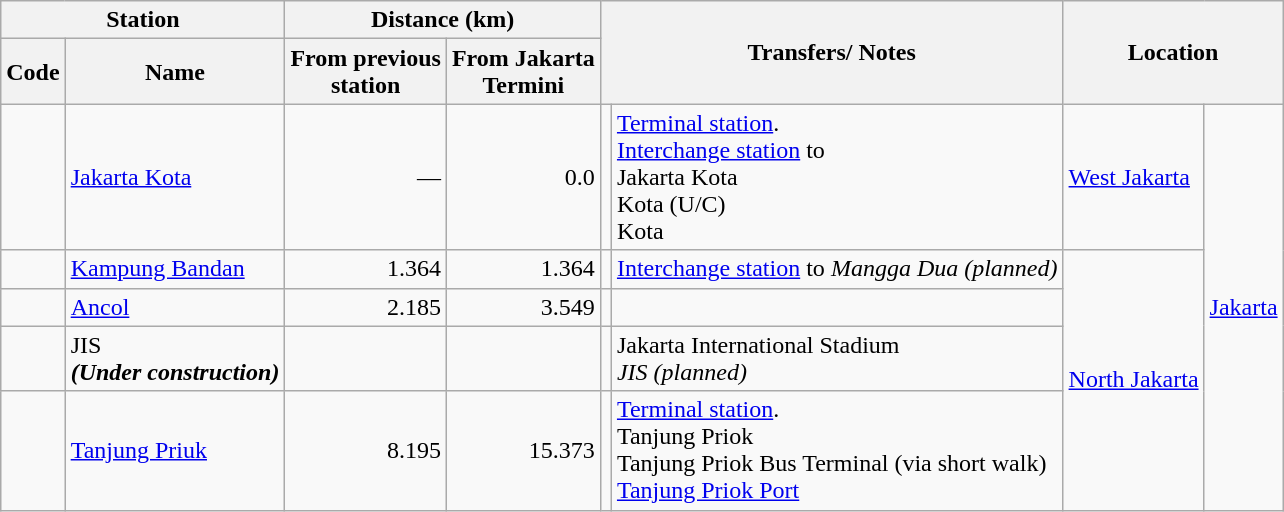<table class="wikitable" rules="all">
<tr>
<th colspan="2"> Station</th>
<th colspan="2" style="width: 5em;">Distance (km)</th>
<th colspan="2" rowspan="2">Transfers/ Notes</th>
<th colspan="2" rowspan="2">Location</th>
</tr>
<tr>
<th>Code</th>
<th>Name</th>
<th>From previous<br>station</th>
<th>From Jakarta<br>Termini</th>
</tr>
<tr>
<td> </td>
<td><a href='#'>Jakarta Kota</a></td>
<td style="text-align: right;">—</td>
<td style="text-align: right;">0.0</td>
<td></td>
<td><a href='#'>Terminal station</a>.<br><a href='#'>Interchange station</a> to <br> Jakarta Kota<br> Kota (U/C)<br>   Kota</td>
<td rowspan="1"><a href='#'>West Jakarta</a></td>
<td rowspan="5"><a href='#'>Jakarta</a></td>
</tr>
<tr>
<td> </td>
<td><a href='#'>Kampung Bandan</a></td>
<td style="text-align: right;">1.364</td>
<td style="text-align: right;">1.364</td>
<td><br></td>
<td><a href='#'>Interchange station</a> to  <em>Mangga Dua (planned)</em></td>
<td rowspan="4"><a href='#'>North Jakarta</a></td>
</tr>
<tr>
<td></td>
<td><a href='#'>Ancol</a></td>
<td style="text-align: right;">2.185</td>
<td style="text-align: right;">3.549</td>
<td></td>
<td></td>
</tr>
<tr>
<td></td>
<td>JIS<br><strong><em>(Under construction)</em></strong></td>
<td></td>
<td></td>
<td></td>
<td> Jakarta International Stadium<br> <em>JIS (planned)</em></td>
</tr>
<tr>
<td></td>
<td><a href='#'>Tanjung Priuk</a></td>
<td style="text-align: right;">8.195</td>
<td style="text-align: right;">15.373</td>
<td></td>
<td><a href='#'>Terminal station</a>.<br>    Tanjung Priok<br> Tanjung Priok Bus Terminal (via short walk)<br> <a href='#'>Tanjung Priok Port</a></td>
</tr>
</table>
